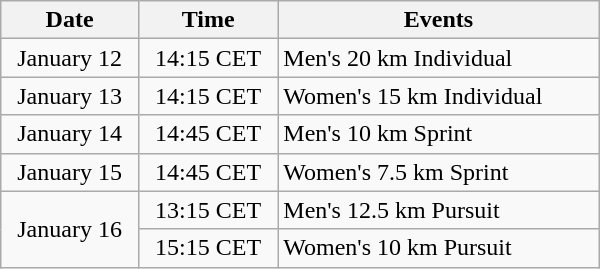<table class="wikitable" style="text-align: center" width="400">
<tr>
<th>Date</th>
<th>Time</th>
<th>Events</th>
</tr>
<tr>
<td>January 12</td>
<td>14:15 CET</td>
<td style="text-align: left">Men's 20 km Individual</td>
</tr>
<tr>
<td>January 13</td>
<td>14:15 CET</td>
<td style="text-align: left">Women's 15 km Individual</td>
</tr>
<tr>
<td>January 14</td>
<td>14:45 CET</td>
<td style="text-align: left">Men's 10 km Sprint</td>
</tr>
<tr>
<td>January 15</td>
<td>14:45 CET</td>
<td style="text-align: left">Women's 7.5 km Sprint</td>
</tr>
<tr>
<td rowspan="2">January 16</td>
<td>13:15 CET</td>
<td style="text-align: left">Men's 12.5 km Pursuit</td>
</tr>
<tr>
<td>15:15 CET</td>
<td style="text-align: left">Women's 10 km Pursuit</td>
</tr>
</table>
